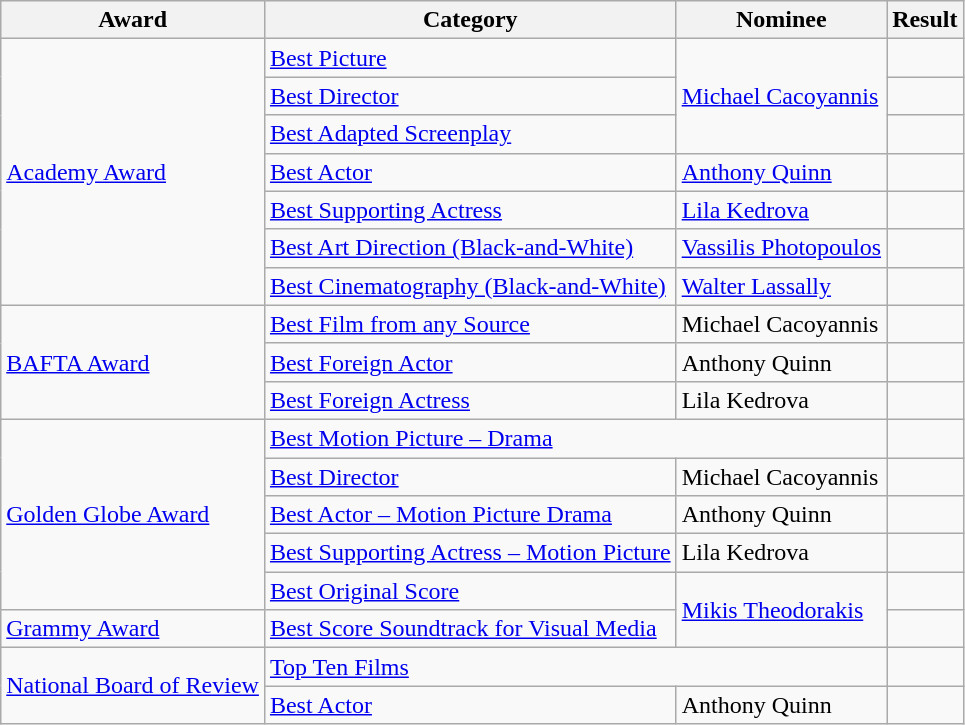<table class="wikitable" border="1">
<tr>
<th>Award</th>
<th>Category</th>
<th>Nominee</th>
<th>Result</th>
</tr>
<tr>
<td rowspan="7"><a href='#'>Academy Award</a></td>
<td><a href='#'>Best Picture</a></td>
<td rowspan="3"><a href='#'>Michael Cacoyannis</a></td>
<td></td>
</tr>
<tr>
<td><a href='#'>Best Director</a></td>
<td></td>
</tr>
<tr>
<td><a href='#'>Best Adapted Screenplay</a></td>
<td></td>
</tr>
<tr>
<td><a href='#'>Best Actor</a></td>
<td><a href='#'>Anthony Quinn</a></td>
<td></td>
</tr>
<tr>
<td><a href='#'>Best Supporting Actress</a></td>
<td><a href='#'>Lila Kedrova</a></td>
<td></td>
</tr>
<tr>
<td><a href='#'>Best Art Direction (Black-and-White)</a></td>
<td><a href='#'>Vassilis Photopoulos</a></td>
<td></td>
</tr>
<tr>
<td><a href='#'>Best Cinematography (Black-and-White)</a></td>
<td><a href='#'>Walter Lassally</a></td>
<td></td>
</tr>
<tr>
<td rowspan="3"><a href='#'>BAFTA Award</a></td>
<td><a href='#'>Best Film from any Source</a></td>
<td>Michael Cacoyannis</td>
<td></td>
</tr>
<tr>
<td><a href='#'>Best Foreign Actor</a></td>
<td>Anthony Quinn</td>
<td></td>
</tr>
<tr>
<td><a href='#'>Best Foreign Actress</a></td>
<td>Lila Kedrova</td>
<td></td>
</tr>
<tr>
<td rowspan="5"><a href='#'>Golden Globe Award</a></td>
<td colspan="2"><a href='#'>Best Motion Picture – Drama</a></td>
<td></td>
</tr>
<tr>
<td><a href='#'>Best Director</a></td>
<td>Michael Cacoyannis</td>
<td></td>
</tr>
<tr>
<td><a href='#'>Best Actor – Motion Picture Drama</a></td>
<td>Anthony Quinn</td>
<td></td>
</tr>
<tr>
<td><a href='#'>Best Supporting Actress – Motion Picture</a></td>
<td>Lila Kedrova</td>
<td></td>
</tr>
<tr>
<td><a href='#'>Best Original Score</a></td>
<td rowspan="2"><a href='#'>Mikis Theodorakis</a></td>
<td></td>
</tr>
<tr>
<td><a href='#'>Grammy Award</a></td>
<td><a href='#'>Best Score Soundtrack for Visual Media</a></td>
<td></td>
</tr>
<tr>
<td rowspan="2"><a href='#'>National Board of Review</a></td>
<td colspan="2"><a href='#'>Top Ten Films</a></td>
<td></td>
</tr>
<tr>
<td><a href='#'>Best Actor</a></td>
<td>Anthony Quinn</td>
<td></td>
</tr>
</table>
